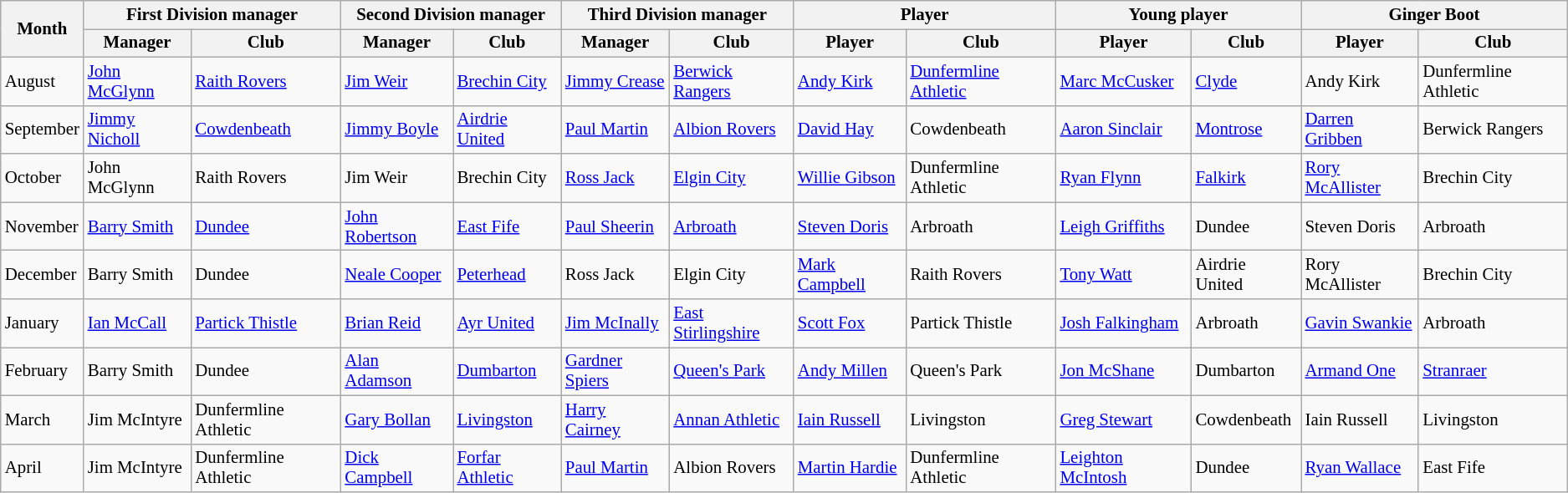<table class="wikitable" style="font-size:87%">
<tr>
<th rowspan=2>Month</th>
<th colspan=2>First Division manager</th>
<th colspan=2>Second Division manager</th>
<th colspan=2>Third Division manager</th>
<th colspan=2>Player</th>
<th colspan=2>Young player</th>
<th colspan=2>Ginger Boot</th>
</tr>
<tr>
<th>Manager</th>
<th>Club</th>
<th>Manager</th>
<th>Club</th>
<th>Manager</th>
<th>Club</th>
<th>Player</th>
<th>Club</th>
<th>Player</th>
<th>Club</th>
<th>Player</th>
<th>Club</th>
</tr>
<tr>
<td>August</td>
<td> <a href='#'>John McGlynn</a></td>
<td><a href='#'>Raith Rovers</a></td>
<td> <a href='#'>Jim Weir</a></td>
<td><a href='#'>Brechin City</a></td>
<td> <a href='#'>Jimmy Crease</a></td>
<td><a href='#'>Berwick Rangers</a></td>
<td> <a href='#'>Andy Kirk</a></td>
<td><a href='#'>Dunfermline Athletic</a></td>
<td> <a href='#'>Marc McCusker</a></td>
<td><a href='#'>Clyde</a></td>
<td> Andy Kirk</td>
<td>Dunfermline Athletic</td>
</tr>
<tr>
<td>September</td>
<td> <a href='#'>Jimmy Nicholl</a></td>
<td><a href='#'>Cowdenbeath</a></td>
<td> <a href='#'>Jimmy Boyle</a></td>
<td><a href='#'>Airdrie United</a></td>
<td> <a href='#'>Paul Martin</a></td>
<td><a href='#'>Albion Rovers</a></td>
<td> <a href='#'>David Hay</a></td>
<td>Cowdenbeath</td>
<td> <a href='#'>Aaron Sinclair</a></td>
<td><a href='#'>Montrose</a></td>
<td> <a href='#'>Darren Gribben</a></td>
<td>Berwick Rangers</td>
</tr>
<tr>
<td>October</td>
<td> John McGlynn</td>
<td>Raith Rovers</td>
<td> Jim Weir</td>
<td>Brechin City</td>
<td> <a href='#'>Ross Jack</a></td>
<td><a href='#'>Elgin City</a></td>
<td> <a href='#'>Willie Gibson</a></td>
<td>Dunfermline Athletic</td>
<td> <a href='#'>Ryan Flynn</a></td>
<td><a href='#'>Falkirk</a></td>
<td> <a href='#'>Rory McAllister</a></td>
<td>Brechin City</td>
</tr>
<tr>
<td>November</td>
<td> <a href='#'>Barry Smith</a></td>
<td><a href='#'>Dundee</a></td>
<td> <a href='#'>John Robertson</a></td>
<td><a href='#'>East Fife</a></td>
<td> <a href='#'>Paul Sheerin</a></td>
<td><a href='#'>Arbroath</a></td>
<td> <a href='#'>Steven Doris</a></td>
<td>Arbroath</td>
<td> <a href='#'>Leigh Griffiths</a></td>
<td>Dundee</td>
<td> Steven Doris</td>
<td>Arbroath</td>
</tr>
<tr>
<td>December</td>
<td> Barry Smith</td>
<td>Dundee</td>
<td> <a href='#'>Neale Cooper</a></td>
<td><a href='#'>Peterhead</a></td>
<td> Ross Jack</td>
<td>Elgin City</td>
<td> <a href='#'>Mark Campbell</a></td>
<td>Raith Rovers</td>
<td> <a href='#'>Tony Watt</a></td>
<td>Airdrie United</td>
<td> Rory McAllister</td>
<td>Brechin City</td>
</tr>
<tr>
<td>January</td>
<td> <a href='#'>Ian McCall</a></td>
<td><a href='#'>Partick Thistle</a></td>
<td> <a href='#'>Brian Reid</a></td>
<td><a href='#'>Ayr United</a></td>
<td> <a href='#'>Jim McInally</a></td>
<td><a href='#'>East Stirlingshire</a></td>
<td> <a href='#'>Scott Fox</a></td>
<td>Partick Thistle</td>
<td> <a href='#'>Josh Falkingham</a></td>
<td>Arbroath</td>
<td> <a href='#'>Gavin Swankie</a></td>
<td>Arbroath</td>
</tr>
<tr>
<td>February</td>
<td> Barry Smith</td>
<td>Dundee</td>
<td> <a href='#'>Alan Adamson</a></td>
<td><a href='#'>Dumbarton</a></td>
<td> <a href='#'>Gardner Spiers</a></td>
<td><a href='#'>Queen's Park</a></td>
<td> <a href='#'>Andy Millen</a></td>
<td>Queen's Park</td>
<td> <a href='#'>Jon McShane</a></td>
<td>Dumbarton</td>
<td> <a href='#'>Armand One</a></td>
<td><a href='#'>Stranraer</a></td>
</tr>
<tr>
<td>March</td>
<td> Jim McIntyre</td>
<td>Dunfermline Athletic</td>
<td> <a href='#'>Gary Bollan</a></td>
<td><a href='#'>Livingston</a></td>
<td> <a href='#'>Harry Cairney</a></td>
<td><a href='#'>Annan Athletic</a></td>
<td> <a href='#'>Iain Russell</a></td>
<td>Livingston</td>
<td> <a href='#'>Greg Stewart</a></td>
<td>Cowdenbeath</td>
<td> Iain Russell</td>
<td>Livingston</td>
</tr>
<tr>
<td>April</td>
<td> Jim McIntyre</td>
<td>Dunfermline Athletic</td>
<td> <a href='#'>Dick Campbell</a></td>
<td><a href='#'>Forfar Athletic</a></td>
<td> <a href='#'>Paul Martin</a></td>
<td>Albion Rovers</td>
<td> <a href='#'>Martin Hardie</a></td>
<td>Dunfermline Athletic</td>
<td> <a href='#'>Leighton McIntosh</a></td>
<td>Dundee</td>
<td> <a href='#'>Ryan Wallace</a></td>
<td>East Fife</td>
</tr>
</table>
